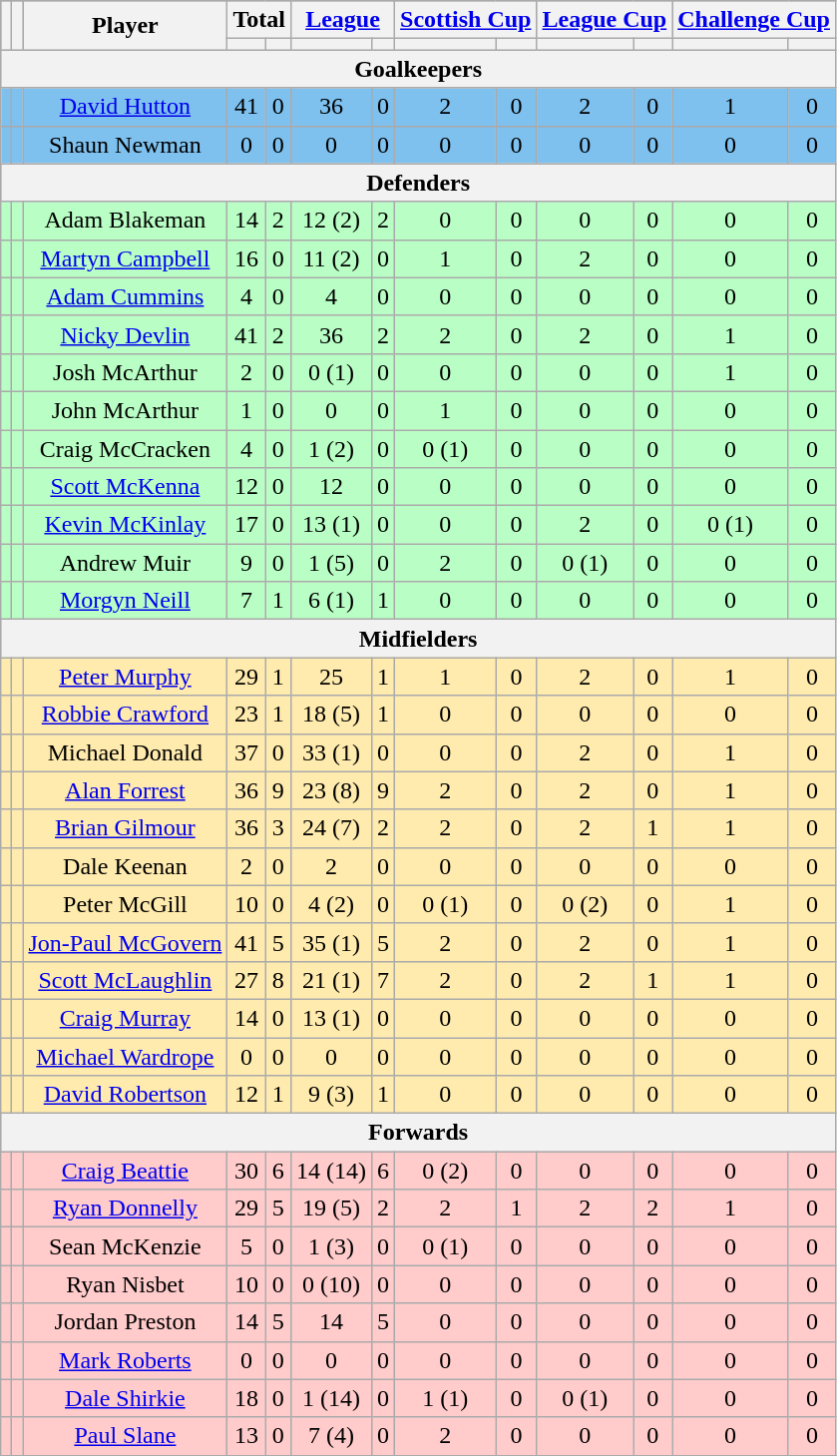<table class="wikitable" style="text-align: center">
<tr align="center" style="background:#9C9C9C">
<th rowspan="2"></th>
<th rowspan="2"></th>
<th rowspan="2">Player</th>
<th colspan="2">Total</th>
<th colspan="2"><a href='#'>League</a></th>
<th colspan="2"><a href='#'>Scottish Cup</a></th>
<th colspan="2"><a href='#'>League Cup</a></th>
<th colspan="2"><a href='#'>Challenge Cup</a></th>
</tr>
<tr style="background:#DCDCDC">
<th></th>
<th></th>
<th></th>
<th></th>
<th></th>
<th></th>
<th></th>
<th></th>
<th></th>
<th></th>
</tr>
<tr align="center" style="background:#DCDCDC">
<th colspan="15">Goalkeepers</th>
</tr>
<tr align="center" style="background:#7EC0EE">
<td></td>
<td></td>
<td><a href='#'>David Hutton</a></td>
<td>41 </td>
<td>0 </td>
<td>36 </td>
<td>0 </td>
<td>2 </td>
<td>0 </td>
<td>2 </td>
<td>0 </td>
<td>1 </td>
<td>0 </td>
</tr>
<tr align="center" style="background:#7EC0EE">
<td></td>
<td></td>
<td>Shaun Newman</td>
<td>0 </td>
<td>0 </td>
<td>0 </td>
<td>0 </td>
<td>0 </td>
<td>0 </td>
<td>0 </td>
<td>0 </td>
<td>0 </td>
<td>0 </td>
</tr>
<tr align="center" style="background:#7EC0EE">
<th colspan="15">Defenders</th>
</tr>
<tr align="center" style="background:#B9FFC5">
<td></td>
<td></td>
<td>Adam Blakeman</td>
<td>14 </td>
<td>2 </td>
<td>12 (2) </td>
<td>2 </td>
<td>0 </td>
<td>0 </td>
<td>0 </td>
<td>0 </td>
<td>0 </td>
<td>0 </td>
</tr>
<tr align="center" style="background:#B9FFC5">
<td></td>
<td></td>
<td><a href='#'>Martyn Campbell</a></td>
<td>16 </td>
<td>0 </td>
<td>11 (2) </td>
<td>0 </td>
<td>1 </td>
<td>0 </td>
<td>2 </td>
<td>0 </td>
<td>0 </td>
<td>0 </td>
</tr>
<tr align="center" style="background:#B9FFC5">
<td></td>
<td></td>
<td><a href='#'>Adam Cummins</a></td>
<td>4 </td>
<td>0 </td>
<td>4 </td>
<td>0 </td>
<td>0 </td>
<td>0 </td>
<td>0 </td>
<td>0 </td>
<td>0 </td>
<td>0 </td>
</tr>
<tr align="center" style="background:#B9FFC5">
<td></td>
<td></td>
<td><a href='#'>Nicky Devlin</a></td>
<td>41 </td>
<td>2 </td>
<td>36 </td>
<td>2 </td>
<td>2 </td>
<td>0 </td>
<td>2 </td>
<td>0 </td>
<td>1 </td>
<td>0 </td>
</tr>
<tr align="center" style="background:#B9FFC5">
<td></td>
<td></td>
<td>Josh McArthur</td>
<td>2 </td>
<td>0 </td>
<td>0 (1) </td>
<td>0 </td>
<td>0 </td>
<td>0 </td>
<td>0 </td>
<td>0 </td>
<td>1 </td>
<td>0 </td>
</tr>
<tr align="center" style="background:#B9FFC5">
<td></td>
<td></td>
<td>John McArthur</td>
<td>1 </td>
<td>0 </td>
<td>0 </td>
<td>0 </td>
<td>1 </td>
<td>0 </td>
<td>0 </td>
<td>0 </td>
<td>0 </td>
<td>0 </td>
</tr>
<tr align="center" style="background:#B9FFC5">
<td></td>
<td></td>
<td>Craig McCracken</td>
<td>4 </td>
<td>0 </td>
<td>1 (2) </td>
<td>0 </td>
<td>0 (1) </td>
<td>0 </td>
<td>0 </td>
<td>0 </td>
<td>0 </td>
<td>0 </td>
</tr>
<tr align="center" style="background:#B9FFC5">
<td></td>
<td></td>
<td><a href='#'>Scott McKenna</a></td>
<td>12 </td>
<td>0 </td>
<td>12 </td>
<td>0 </td>
<td>0 </td>
<td>0 </td>
<td>0 </td>
<td>0 </td>
<td>0 </td>
<td>0 </td>
</tr>
<tr align="center" style="background:#B9FFC5">
<td></td>
<td></td>
<td><a href='#'>Kevin McKinlay</a></td>
<td>17 </td>
<td>0 </td>
<td>13 (1) </td>
<td>0 </td>
<td>0 </td>
<td>0 </td>
<td>2 </td>
<td>0 </td>
<td>0 (1) </td>
<td>0 </td>
</tr>
<tr align="center" style="background:#B9FFC5">
<td></td>
<td></td>
<td>Andrew Muir</td>
<td>9 </td>
<td>0 </td>
<td>1 (5) </td>
<td>0 </td>
<td>2 </td>
<td>0 </td>
<td>0 (1) </td>
<td>0 </td>
<td>0 </td>
<td>0 </td>
</tr>
<tr align="center" style="background:#B9FFC5">
<td></td>
<td></td>
<td><a href='#'>Morgyn Neill</a></td>
<td>7 </td>
<td>1 </td>
<td>6 (1) </td>
<td>1 </td>
<td>0 </td>
<td>0 </td>
<td>0 </td>
<td>0 </td>
<td>0 </td>
<td>0 </td>
</tr>
<tr align="center" style="background:#DCDCDC">
<th colspan="15">Midfielders</th>
</tr>
<tr align="center" style="background:#FFEBAD">
<td></td>
<td></td>
<td><a href='#'>Peter Murphy</a></td>
<td>29 </td>
<td>1 </td>
<td>25 </td>
<td>1 </td>
<td>1 </td>
<td>0 </td>
<td>2 </td>
<td>0 </td>
<td>1 </td>
<td>0 </td>
</tr>
<tr align="center" style="background:#FFEBAD">
<td></td>
<td></td>
<td><a href='#'>Robbie Crawford</a></td>
<td>23 </td>
<td>1 </td>
<td>18 (5) </td>
<td>1 </td>
<td>0 </td>
<td>0 </td>
<td>0 </td>
<td>0 </td>
<td>0 </td>
<td>0 </td>
</tr>
<tr align="center" style="background:#FFEBAD">
<td></td>
<td></td>
<td>Michael Donald</td>
<td>37 </td>
<td>0 </td>
<td>33 (1) </td>
<td>0 </td>
<td>0 </td>
<td>0 </td>
<td>2 </td>
<td>0 </td>
<td>1 </td>
<td>0 </td>
</tr>
<tr align="center" style="background:#FFEBAD">
<td></td>
<td></td>
<td><a href='#'>Alan Forrest</a></td>
<td>36 </td>
<td>9 </td>
<td>23 (8) </td>
<td>9 </td>
<td>2 </td>
<td>0 </td>
<td>2 </td>
<td>0 </td>
<td>1 </td>
<td>0 </td>
</tr>
<tr align="center" style="background:#FFEBAD">
<td></td>
<td></td>
<td><a href='#'>Brian Gilmour</a></td>
<td>36 </td>
<td>3 </td>
<td>24 (7) </td>
<td>2 </td>
<td>2 </td>
<td>0 </td>
<td>2 </td>
<td>1 </td>
<td>1 </td>
<td>0 </td>
</tr>
<tr align="center" style="background:#FFEBAD">
<td></td>
<td></td>
<td>Dale Keenan</td>
<td>2 </td>
<td>0 </td>
<td>2 </td>
<td>0 </td>
<td>0 </td>
<td>0 </td>
<td>0 </td>
<td>0 </td>
<td>0 </td>
<td>0 </td>
</tr>
<tr align="center" style="background:#FFEBAD">
<td></td>
<td></td>
<td>Peter McGill</td>
<td>10 </td>
<td>0 </td>
<td>4 (2) </td>
<td>0 </td>
<td>0 (1) </td>
<td>0 </td>
<td>0 (2) </td>
<td>0 </td>
<td>1 </td>
<td>0 </td>
</tr>
<tr align="center" style="background:#FFEBAD">
<td></td>
<td></td>
<td><a href='#'>Jon-Paul McGovern</a></td>
<td>41 </td>
<td>5 </td>
<td>35 (1) </td>
<td>5 </td>
<td>2 </td>
<td>0 </td>
<td>2 </td>
<td>0 </td>
<td>1 </td>
<td>0 </td>
</tr>
<tr align="center" style="background:#FFEBAD">
<td></td>
<td></td>
<td><a href='#'>Scott McLaughlin</a></td>
<td>27 </td>
<td>8 </td>
<td>21 (1) </td>
<td>7 </td>
<td>2 </td>
<td>0 </td>
<td>2 </td>
<td>1 </td>
<td>1 </td>
<td>0 </td>
</tr>
<tr align="center" style="background:#FFEBAD">
<td></td>
<td></td>
<td><a href='#'>Craig Murray</a></td>
<td>14 </td>
<td>0 </td>
<td>13 (1) </td>
<td>0 </td>
<td>0 </td>
<td>0 </td>
<td>0 </td>
<td>0 </td>
<td>0 </td>
<td>0 </td>
</tr>
<tr align="center" style="background:#FFEBAD">
<td></td>
<td></td>
<td><a href='#'>Michael Wardrope</a></td>
<td>0 </td>
<td>0 </td>
<td>0 </td>
<td>0 </td>
<td>0 </td>
<td>0 </td>
<td>0 </td>
<td>0 </td>
<td>0 </td>
<td>0 </td>
</tr>
<tr align="center" style="background:#FFEBAD">
<td></td>
<td></td>
<td><a href='#'>David Robertson</a></td>
<td>12 </td>
<td>1 </td>
<td>9 (3) </td>
<td>1 </td>
<td>0 </td>
<td>0 </td>
<td>0 </td>
<td>0 </td>
<td>0 </td>
<td>0 </td>
</tr>
<tr align="left" style="background:#DCDCDC">
<th colspan="15">Forwards</th>
</tr>
<tr align="center" style="background:#FFCBCB">
<td></td>
<td></td>
<td><a href='#'>Craig Beattie</a></td>
<td>30 </td>
<td>6 </td>
<td>14 (14) </td>
<td>6 </td>
<td>0 (2) </td>
<td>0 </td>
<td>0 </td>
<td>0 </td>
<td>0 </td>
<td>0 </td>
</tr>
<tr align="center" style="background:#FFCBCB">
<td></td>
<td></td>
<td><a href='#'>Ryan Donnelly</a></td>
<td>29 </td>
<td>5 </td>
<td>19 (5) </td>
<td>2 </td>
<td>2 </td>
<td>1 </td>
<td>2 </td>
<td>2 </td>
<td>1 </td>
<td>0 </td>
</tr>
<tr align="center" style="background:#FFCBCB">
<td></td>
<td></td>
<td>Sean McKenzie</td>
<td>5 </td>
<td>0 </td>
<td>1 (3) </td>
<td>0 </td>
<td>0 (1) </td>
<td>0 </td>
<td>0 </td>
<td>0 </td>
<td>0 </td>
<td>0 </td>
</tr>
<tr align="center" style="background:#FFCBCB">
<td></td>
<td></td>
<td>Ryan Nisbet</td>
<td>10 </td>
<td>0 </td>
<td>0 (10) </td>
<td>0 </td>
<td>0 </td>
<td>0 </td>
<td>0 </td>
<td>0 </td>
<td>0 </td>
<td>0 </td>
</tr>
<tr align="center" style="background:#FFCBCB">
<td></td>
<td></td>
<td>Jordan Preston</td>
<td>14 </td>
<td>5 </td>
<td>14 </td>
<td>5 </td>
<td>0 </td>
<td>0 </td>
<td>0 </td>
<td>0 </td>
<td>0 </td>
<td>0 </td>
</tr>
<tr align="center" style="background:#FFCBCB">
<td></td>
<td></td>
<td><a href='#'>Mark Roberts</a></td>
<td>0 </td>
<td>0 </td>
<td>0 </td>
<td>0 </td>
<td>0 </td>
<td>0 </td>
<td>0 </td>
<td>0 </td>
<td>0 </td>
<td>0 </td>
</tr>
<tr align="center" style="background:#FFCBCB">
<td></td>
<td></td>
<td><a href='#'>Dale Shirkie</a></td>
<td>18 </td>
<td>0 </td>
<td>1 (14) </td>
<td>0 </td>
<td>1 (1) </td>
<td>0 </td>
<td>0 (1) </td>
<td>0 </td>
<td>0 </td>
<td>0 </td>
</tr>
<tr align="center" style="background:#FFCBCB">
<td></td>
<td></td>
<td><a href='#'>Paul Slane</a></td>
<td>13 </td>
<td>0 </td>
<td>7 (4) </td>
<td>0 </td>
<td>2 </td>
<td>0 </td>
<td>0 </td>
<td>0 </td>
<td>0 </td>
<td>0 </td>
</tr>
<tr align="center" style="background:#FFCBCB">
</tr>
</table>
